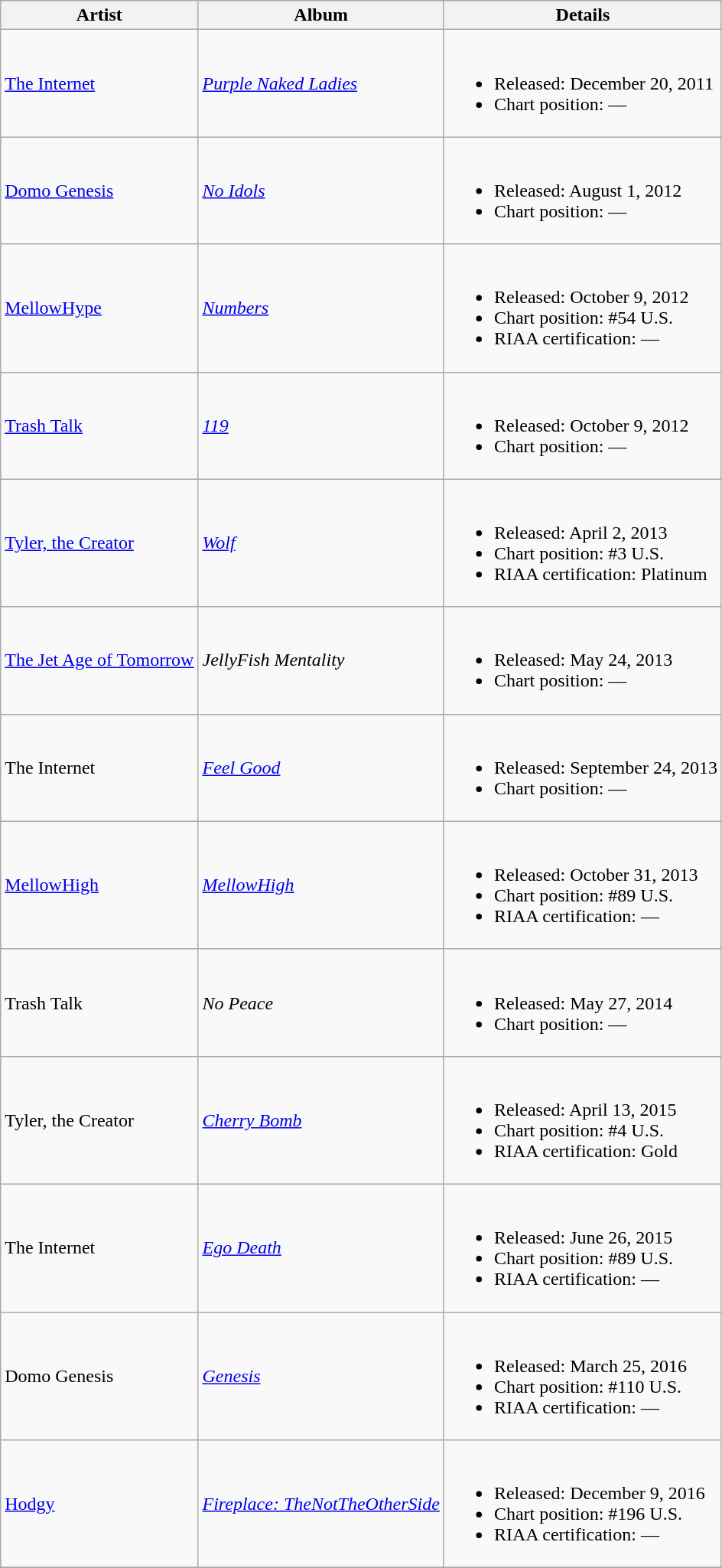<table class="wikitable sortable">
<tr>
<th>Artist</th>
<th>Album</th>
<th class="unsortable">Details</th>
</tr>
<tr>
<td><a href='#'>The Internet</a></td>
<td><em><a href='#'>Purple Naked Ladies</a></em></td>
<td><br><ul><li>Released: December 20, 2011</li><li>Chart position: —</li></ul></td>
</tr>
<tr>
<td><a href='#'>Domo Genesis</a></td>
<td><em><a href='#'>No Idols</a></em></td>
<td><br><ul><li>Released: August 1, 2012</li><li>Chart position: —</li></ul></td>
</tr>
<tr>
<td><a href='#'>MellowHype</a></td>
<td><em><a href='#'>Numbers</a></em></td>
<td><br><ul><li>Released: October 9, 2012</li><li>Chart position: #54 U.S.</li><li>RIAA certification: —</li></ul></td>
</tr>
<tr>
<td><a href='#'>Trash Talk</a></td>
<td><em><a href='#'>119</a></em></td>
<td><br><ul><li>Released: October 9, 2012</li><li>Chart position: —</li></ul></td>
</tr>
<tr>
<td><a href='#'>Tyler, the Creator</a></td>
<td><em><a href='#'>Wolf</a></em></td>
<td><br><ul><li>Released: April 2, 2013</li><li>Chart position: #3 U.S.</li><li>RIAA certification: Platinum</li></ul></td>
</tr>
<tr>
<td><a href='#'>The Jet Age of Tomorrow</a></td>
<td><em>JellyFish Mentality</em></td>
<td><br><ul><li>Released: May 24, 2013</li><li>Chart position: —</li></ul></td>
</tr>
<tr>
<td>The Internet</td>
<td><em><a href='#'>Feel Good</a></em></td>
<td><br><ul><li>Released: September 24, 2013</li><li>Chart position: —</li></ul></td>
</tr>
<tr>
<td><a href='#'>MellowHigh</a></td>
<td><em><a href='#'>MellowHigh</a></em></td>
<td><br><ul><li>Released: October 31, 2013</li><li>Chart position: #89 U.S.</li><li>RIAA certification: —</li></ul></td>
</tr>
<tr>
<td>Trash Talk</td>
<td><em>No Peace</em></td>
<td><br><ul><li>Released: May 27, 2014</li><li>Chart position: —</li></ul></td>
</tr>
<tr>
<td>Tyler, the Creator</td>
<td><em><a href='#'>Cherry Bomb</a></em></td>
<td><br><ul><li>Released: April 13, 2015</li><li>Chart position: #4 U.S.</li><li>RIAA certification: Gold</li></ul></td>
</tr>
<tr>
<td>The Internet</td>
<td><em><a href='#'>Ego Death</a></em></td>
<td><br><ul><li>Released: June 26, 2015</li><li>Chart position: #89 U.S.</li><li>RIAA certification: —</li></ul></td>
</tr>
<tr>
<td>Domo Genesis</td>
<td><em><a href='#'>Genesis</a></em></td>
<td><br><ul><li>Released: March 25, 2016</li><li>Chart position: #110 U.S.</li><li>RIAA certification: —</li></ul></td>
</tr>
<tr>
<td><a href='#'>Hodgy</a></td>
<td><em><a href='#'>Fireplace: TheNotTheOtherSide</a></em></td>
<td><br><ul><li>Released: December 9, 2016</li><li>Chart position: #196 U.S.</li><li>RIAA certification: —</li></ul></td>
</tr>
<tr>
</tr>
</table>
